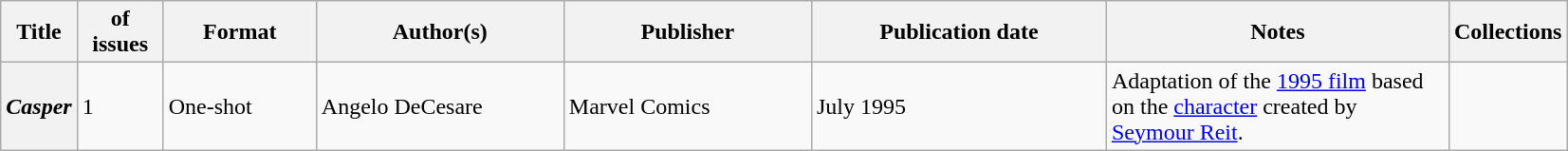<table class="wikitable">
<tr>
<th>Title</th>
<th style="width:40pt"> of issues</th>
<th style="width:75pt">Format</th>
<th style="width:125pt">Author(s)</th>
<th style="width:125pt">Publisher</th>
<th style="width:150pt">Publication date</th>
<th style="width:175pt">Notes</th>
<th>Collections</th>
</tr>
<tr>
<th><em>Casper</em></th>
<td>1</td>
<td>One-shot</td>
<td>Angelo DeCesare</td>
<td>Marvel Comics</td>
<td>July 1995</td>
<td>Adaptation of the <a href='#'>1995 film</a> based on the <a href='#'>character</a> created by <a href='#'>Seymour Reit</a>.</td>
<td></td>
</tr>
</table>
